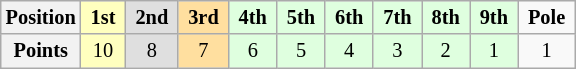<table class="wikitable" style="font-size:85%; text-align:center">
<tr>
<th>Position</th>
<td style="background:#FFFFBF;"> <strong>1st</strong> </td>
<td style="background:#DFDFDF;"> <strong>2nd</strong> </td>
<td style="background:#FFDF9F;"> <strong>3rd</strong> </td>
<td style="background:#DFFFDF;"> <strong>4th</strong> </td>
<td style="background:#DFFFDF;"> <strong>5th</strong> </td>
<td style="background:#DFFFDF;"> <strong>6th</strong> </td>
<td style="background:#DFFFDF;"> <strong>7th</strong> </td>
<td style="background:#DFFFDF;"> <strong>8th</strong> </td>
<td style="background:#DFFFDF;"> <strong>9th</strong> </td>
<td> <strong>Pole</strong> </td>
</tr>
<tr>
<th>Points</th>
<td style="background:#FFFFBF;">10</td>
<td style="background:#DFDFDF;">8</td>
<td style="background:#FFDF9F;">7</td>
<td style="background:#DFFFDF;">6</td>
<td style="background:#DFFFDF;">5</td>
<td style="background:#DFFFDF;">4</td>
<td style="background:#DFFFDF;">3</td>
<td style="background:#DFFFDF;">2</td>
<td style="background:#DFFFDF;">1</td>
<td>1</td>
</tr>
</table>
